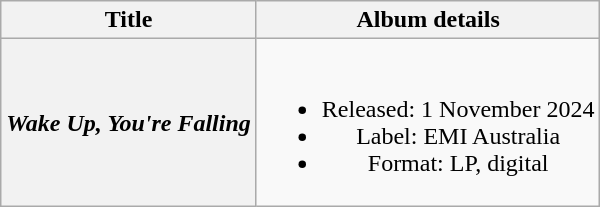<table class="wikitable plainrowheaders" style="text-align:center;">
<tr>
<th>Title</th>
<th>Album details</th>
</tr>
<tr>
<th scope="row"><em>Wake Up, You're Falling</em></th>
<td><br><ul><li>Released: 1 November 2024</li><li>Label: EMI Australia</li><li>Format: LP, digital</li></ul></td>
</tr>
</table>
